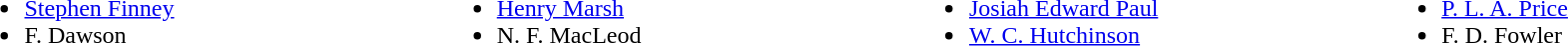<table style="width:100%;">
<tr>
<td style="vertical-align:top; width:25%;"><br><ul><li> <a href='#'>Stephen Finney</a></li><li> F. Dawson</li></ul></td>
<td style="vertical-align:top; width:25%;"><br><ul><li> <a href='#'>Henry Marsh</a></li><li> N. F. MacLeod</li></ul></td>
<td style="vertical-align:top; width:25%;"><br><ul><li> <a href='#'>Josiah Edward Paul</a></li><li> <a href='#'>W. C. Hutchinson</a></li></ul></td>
<td style="vertical-align:top; width:25%;"><br><ul><li> <a href='#'>P. L. A. Price</a></li><li> F. D. Fowler</li></ul></td>
</tr>
</table>
